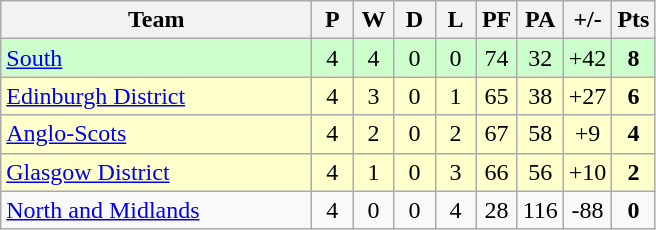<table class="wikitable" style="text-align: center;">
<tr>
<th width="200">Team</th>
<th width="20">P</th>
<th width="20">W</th>
<th width="20">D</th>
<th width="20">L</th>
<th width="20">PF</th>
<th width="20">PA</th>
<th width="25">+/-</th>
<th width="20">Pts</th>
</tr>
<tr bgcolor="#ccffcc">
<td align="left"><a href='#'>South</a></td>
<td>4</td>
<td>4</td>
<td>0</td>
<td>0</td>
<td>74</td>
<td>32</td>
<td>+42</td>
<td><strong>8</strong></td>
</tr>
<tr bgcolor="#ffffcc">
<td align="left"><a href='#'>Edinburgh District</a></td>
<td>4</td>
<td>3</td>
<td>0</td>
<td>1</td>
<td>65</td>
<td>38</td>
<td>+27</td>
<td><strong>6</strong></td>
</tr>
<tr bgcolor="#ffffcc">
<td align="left"><a href='#'>Anglo-Scots</a></td>
<td>4</td>
<td>2</td>
<td>0</td>
<td>2</td>
<td>67</td>
<td>58</td>
<td>+9</td>
<td><strong>4</strong></td>
</tr>
<tr bgcolor="#ffffcc">
<td align="left"><a href='#'>Glasgow District</a></td>
<td>4</td>
<td>1</td>
<td>0</td>
<td>3</td>
<td>66</td>
<td>56</td>
<td>+10</td>
<td><strong>2</strong></td>
</tr>
<tr>
<td align="left"><a href='#'>North and Midlands</a></td>
<td>4</td>
<td>0</td>
<td>0</td>
<td>4</td>
<td>28</td>
<td>116</td>
<td>-88</td>
<td><strong>0</strong></td>
</tr>
</table>
